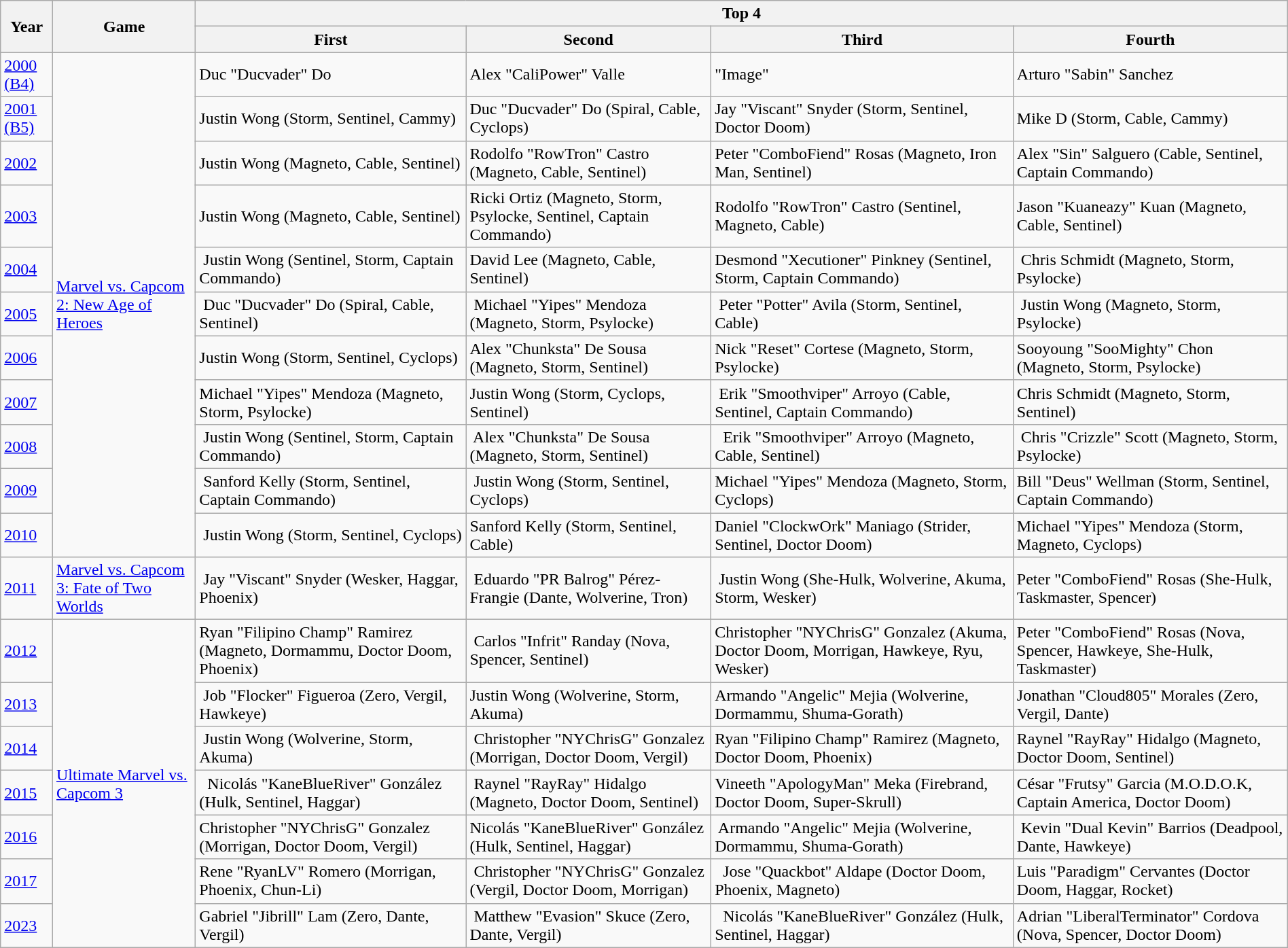<table class="wikitable sortable" width=100%>
<tr>
<th rowspan=2>Year</th>
<th rowspan=2>Game</th>
<th colspan=4>Top 4</th>
</tr>
<tr>
<th>First</th>
<th>Second</th>
<th>Third</th>
<th>Fourth</th>
</tr>
<tr>
<td><a href='#'>2000 (B4)</a></td>
<td rowspan="11"><a href='#'>Marvel vs. Capcom 2: New Age of Heroes</a></td>
<td>  Duc "Ducvader" Do</td>
<td>  Alex "CaliPower" Valle</td>
<td>  "Image"</td>
<td>  Arturo "Sabin" Sanchez</td>
</tr>
<tr>
<td><a href='#'>2001 (B5)</a></td>
<td> Justin Wong (Storm, Sentinel, Cammy)</td>
<td> Duc "Ducvader" Do (Spiral, Cable, Cyclops)</td>
<td> Jay "Viscant" Snyder (Storm, Sentinel, Doctor Doom)</td>
<td> Mike D (Storm, Cable, Cammy)</td>
</tr>
<tr>
<td><a href='#'>2002</a></td>
<td> Justin Wong (Magneto, Cable, Sentinel)</td>
<td> Rodolfo "RowTron" Castro (Magneto, Cable, Sentinel)</td>
<td> Peter "ComboFiend" Rosas (Magneto, Iron Man, Sentinel)</td>
<td> Alex "Sin" Salguero (Cable, Sentinel, Captain Commando)</td>
</tr>
<tr>
<td><a href='#'>2003</a></td>
<td> Justin Wong (Magneto, Cable, Sentinel)</td>
<td> Ricki Ortiz (Magneto, Storm, Psylocke, Sentinel, Captain Commando)</td>
<td> Rodolfo "RowTron" Castro (Sentinel, Magneto, Cable)</td>
<td> Jason "Kuaneazy" Kuan (Magneto, Cable, Sentinel)</td>
</tr>
<tr>
<td><a href='#'>2004</a></td>
<td> Justin Wong (Sentinel, Storm, Captain Commando)</td>
<td> David Lee (Magneto, Cable, Sentinel)</td>
<td> Desmond "Xecutioner" Pinkney (Sentinel, Storm, Captain Commando)</td>
<td> Chris Schmidt (Magneto, Storm, Psylocke)</td>
</tr>
<tr>
<td><a href='#'>2005</a></td>
<td> Duc "Ducvader" Do (Spiral, Cable, Sentinel)</td>
<td> Michael "Yipes" Mendoza (Magneto, Storm, Psylocke)</td>
<td> Peter "Potter" Avila (Storm, Sentinel, Cable)</td>
<td> Justin Wong (Magneto, Storm, Psylocke)</td>
</tr>
<tr>
<td><a href='#'>2006</a></td>
<td> Justin Wong (Storm, Sentinel, Cyclops)</td>
<td> Alex "Chunksta" De Sousa (Magneto, Storm, Sentinel)</td>
<td> Nick "Reset" Cortese (Magneto, Storm, Psylocke)</td>
<td> Sooyoung "SooMighty" Chon (Magneto, Storm, Psylocke)</td>
</tr>
<tr>
<td><a href='#'>2007</a></td>
<td> Michael "Yipes" Mendoza (Magneto, Storm, Psylocke)</td>
<td> Justin Wong (Storm, Cyclops, Sentinel)</td>
<td> Erik "Smoothviper" Arroyo (Cable, Sentinel, Captain Commando)</td>
<td> Chris Schmidt (Magneto, Storm, Sentinel)</td>
</tr>
<tr>
<td><a href='#'>2008</a></td>
<td> Justin Wong (Sentinel, Storm, Captain Commando)</td>
<td> Alex "Chunksta" De Sousa (Magneto, Storm, Sentinel)</td>
<td>  Erik "Smoothviper" Arroyo (Magneto, Cable, Sentinel)</td>
<td> Chris "Crizzle" Scott (Magneto, Storm, Psylocke)</td>
</tr>
<tr>
<td><a href='#'>2009</a></td>
<td> Sanford Kelly (Storm, Sentinel, Captain Commando)</td>
<td> Justin Wong (Storm, Sentinel, Cyclops)</td>
<td> Michael "Yipes" Mendoza (Magneto, Storm, Cyclops)</td>
<td> Bill "Deus" Wellman (Storm, Sentinel, Captain Commando)</td>
</tr>
<tr>
<td><a href='#'>2010</a></td>
<td> Justin Wong (Storm, Sentinel, Cyclops)</td>
<td> Sanford Kelly (Storm, Sentinel, Cable)</td>
<td> Daniel "ClockwOrk" Maniago (Strider, Sentinel, Doctor Doom)</td>
<td> Michael "Yipes" Mendoza (Storm, Magneto, Cyclops)</td>
</tr>
<tr>
<td><a href='#'>2011</a></td>
<td><a href='#'>Marvel vs. Capcom 3: Fate of Two Worlds</a></td>
<td> Jay "Viscant" Snyder (Wesker, Haggar, Phoenix)</td>
<td> Eduardo "PR Balrog" Pérez-Frangie (Dante, Wolverine, Tron)</td>
<td> Justin Wong (She-Hulk, Wolverine, Akuma, Storm, Wesker)</td>
<td> Peter "ComboFiend" Rosas (She-Hulk, Taskmaster, Spencer)</td>
</tr>
<tr>
<td><a href='#'>2012</a></td>
<td rowspan="7"><a href='#'>Ultimate Marvel vs. Capcom 3</a></td>
<td> Ryan "Filipino Champ" Ramirez (Magneto, Dormammu, Doctor Doom, Phoenix)</td>
<td> Carlos "Infrit" Randay (Nova, Spencer, Sentinel)</td>
<td> Christopher "NYChrisG" Gonzalez (Akuma, Doctor Doom, Morrigan, Hawkeye, Ryu, Wesker)</td>
<td> Peter "ComboFiend" Rosas (Nova, Spencer, Hawkeye, She-Hulk, Taskmaster)</td>
</tr>
<tr>
<td><a href='#'>2013</a></td>
<td> Job "Flocker" Figueroa (Zero, Vergil, Hawkeye)</td>
<td> Justin Wong (Wolverine, Storm, Akuma)</td>
<td> Armando "Angelic" Mejia (Wolverine, Dormammu, Shuma-Gorath)</td>
<td> Jonathan "Cloud805" Morales (Zero, Vergil, Dante)</td>
</tr>
<tr>
<td><a href='#'>2014</a></td>
<td> Justin Wong (Wolverine, Storm, Akuma)</td>
<td> Christopher "NYChrisG" Gonzalez (Morrigan, Doctor Doom, Vergil)</td>
<td> Ryan "Filipino Champ" Ramirez (Magneto, Doctor Doom, Phoenix)</td>
<td> Raynel "RayRay" Hidalgo (Magneto, Doctor Doom, Sentinel)</td>
</tr>
<tr>
<td><a href='#'>2015</a></td>
<td>  Nicolás "KaneBlueRiver" González (Hulk, Sentinel, Haggar)</td>
<td> Raynel "RayRay" Hidalgo (Magneto, Doctor Doom, Sentinel)</td>
<td> Vineeth "ApologyMan" Meka (Firebrand, Doctor Doom, Super-Skrull)</td>
<td> César "Frutsy" Garcia (M.O.D.O.K, Captain America, Doctor Doom)</td>
</tr>
<tr>
<td><a href='#'>2016</a></td>
<td> Christopher "NYChrisG" Gonzalez (Morrigan, Doctor Doom, Vergil)</td>
<td> Nicolás "KaneBlueRiver" González (Hulk, Sentinel, Haggar)</td>
<td> Armando "Angelic" Mejia (Wolverine, Dormammu, Shuma-Gorath)</td>
<td> Kevin "Dual Kevin" Barrios (Deadpool, Dante, Hawkeye)</td>
</tr>
<tr>
<td><a href='#'>2017</a></td>
<td> Rene "RyanLV" Romero (Morrigan, Phoenix, Chun-Li)</td>
<td> Christopher "NYChrisG" Gonzalez (Vergil, Doctor Doom, Morrigan)</td>
<td>  Jose "Quackbot" Aldape (Doctor Doom, Phoenix, Magneto)</td>
<td> Luis "Paradigm" Cervantes (Doctor Doom, Haggar, Rocket)</td>
</tr>
<tr>
<td><a href='#'>2023</a></td>
<td> Gabriel "Jibrill" Lam (Zero, Dante, Vergil)</td>
<td> Matthew "Evasion" Skuce (Zero, Dante, Vergil)</td>
<td>  Nicolás "KaneBlueRiver" González (Hulk, Sentinel, Haggar)</td>
<td> Adrian "LiberalTerminator" Cordova (Nova, Spencer, Doctor Doom)</td>
</tr>
</table>
